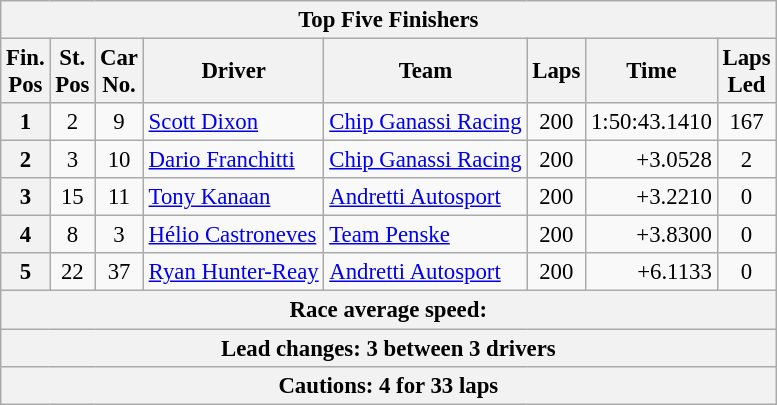<table class="wikitable" style="font-size:95%;">
<tr>
<th colspan=9>Top Five Finishers</th>
</tr>
<tr>
<th>Fin.<br>Pos</th>
<th>St.<br>Pos</th>
<th>Car<br>No.</th>
<th>Driver</th>
<th>Team</th>
<th>Laps</th>
<th>Time</th>
<th>Laps<br>Led</th>
</tr>
<tr>
<th>1</th>
<td align=center>2</td>
<td align=center>9</td>
<td> <a href='#'>Scott Dixon</a></td>
<td><a href='#'>Chip Ganassi Racing</a></td>
<td align=center>200</td>
<td align=right>1:50:43.1410</td>
<td align=center>167</td>
</tr>
<tr>
<th>2</th>
<td align=center>3</td>
<td align=center>10</td>
<td> <a href='#'>Dario Franchitti</a></td>
<td><a href='#'>Chip Ganassi Racing</a></td>
<td align=center>200</td>
<td align=right>+3.0528</td>
<td align=center>2</td>
</tr>
<tr>
<th>3</th>
<td align=center>15</td>
<td align=center>11</td>
<td> <a href='#'>Tony Kanaan</a></td>
<td><a href='#'>Andretti Autosport</a></td>
<td align=center>200</td>
<td align=right>+3.2210</td>
<td align=center>0</td>
</tr>
<tr>
<th>4</th>
<td align=center>8</td>
<td align=center>3</td>
<td> <a href='#'>Hélio Castroneves</a></td>
<td><a href='#'>Team Penske</a></td>
<td align=center>200</td>
<td align=right>+3.8300</td>
<td align=center>0</td>
</tr>
<tr>
<th>5</th>
<td align=center>22</td>
<td align=center>37</td>
<td> <a href='#'>Ryan Hunter-Reay</a></td>
<td><a href='#'>Andretti Autosport</a></td>
<td align=center>200</td>
<td align=right>+6.1133</td>
<td align=center>0</td>
</tr>
<tr>
<th colspan=9>Race average speed: </th>
</tr>
<tr>
<th colspan=9>Lead changes: 3 between 3 drivers</th>
</tr>
<tr>
<th colspan=9>Cautions: 4 for 33 laps</th>
</tr>
</table>
